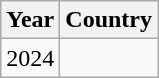<table class="wikitable">
<tr>
<th>Year</th>
<th>Country</th>
</tr>
<tr>
<td>2024</td>
<td></td>
</tr>
</table>
